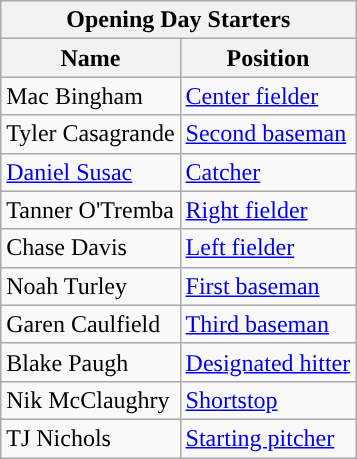<table class="wikitable">
<tr>
<th colspan="2">Opening Day Starters</th>
</tr>
<tr>
<th>Name</th>
<th>Position</th>
</tr>
<tr>
<td>Mac Bingham</td>
<td><a href='#'>Center fielder</a></td>
</tr>
<tr>
<td>Tyler Casagrande</td>
<td><a href='#'>Second baseman</a></td>
</tr>
<tr>
<td><a href='#'>Daniel Susac</a></td>
<td><a href='#'>Catcher</a></td>
</tr>
<tr>
<td>Tanner O'Tremba</td>
<td><a href='#'>Right fielder</a></td>
</tr>
<tr>
<td>Chase Davis</td>
<td><a href='#'>Left fielder</a></td>
</tr>
<tr>
<td>Noah Turley</td>
<td><a href='#'>First baseman</a></td>
</tr>
<tr>
<td>Garen Caulfield</td>
<td><a href='#'>Third baseman</a></td>
</tr>
<tr>
<td>Blake Paugh</td>
<td><a href='#'>Designated hitter</a></td>
</tr>
<tr>
<td>Nik McClaughry</td>
<td><a href='#'>Shortstop</a></td>
</tr>
<tr>
<td>TJ Nichols</td>
<td><a href='#'>Starting pitcher</a></td>
</tr>
</table>
